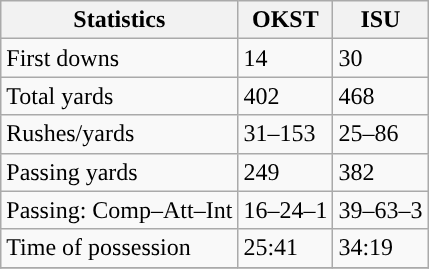<table class="wikitable" style="float: left;">
<tr>
<th>Statistics</th>
<th>OKST</th>
<th>ISU</th>
</tr>
<tr>
<td>First downs</td>
<td>14</td>
<td>30</td>
</tr>
<tr>
<td>Total yards</td>
<td>402</td>
<td>468</td>
</tr>
<tr>
<td>Rushes/yards</td>
<td>31–153</td>
<td>25–86</td>
</tr>
<tr>
<td>Passing yards</td>
<td>249</td>
<td>382</td>
</tr>
<tr>
<td>Passing: Comp–Att–Int</td>
<td>16–24–1</td>
<td>39–63–3</td>
</tr>
<tr>
<td>Time of possession</td>
<td>25:41</td>
<td>34:19</td>
</tr>
<tr>
</tr>
</table>
